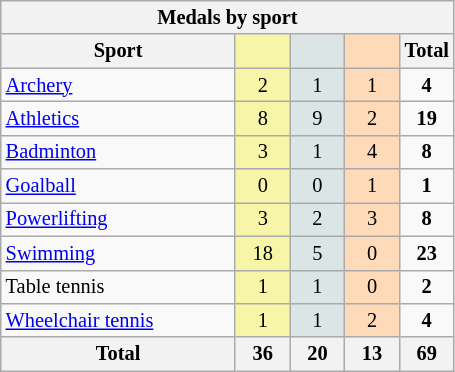<table class="wikitable" style=font-size:85%;float:center;text-align:center>
<tr>
<th colspan=6><strong>Medals by sport</strong></th>
</tr>
<tr>
<th width=150>Sport</th>
<th scope="col" width=30 style="background:#F7F6A8;"></th>
<th scope="col" width=30 style="background:#DCE5E5;"></th>
<th scope="col" width=30 style="background:#FFDAB9;"></th>
<th width=30>Total</th>
</tr>
<tr>
<td align=left><a href='#'>Archery</a></td>
<td style="background:#F7F6A8;">2</td>
<td style="background:#DCE5E5;">1</td>
<td style="background:#FFDAB9;">1</td>
<td><strong>4</strong></td>
</tr>
<tr>
<td align=left><a href='#'>Athletics</a></td>
<td style="background:#F7F6A8;">8</td>
<td style="background:#DCE5E5;">9</td>
<td style="background:#FFDAB9;">2</td>
<td><strong>19</strong></td>
</tr>
<tr>
<td align=left><a href='#'>Badminton</a></td>
<td style="background:#F7F6A8;">3</td>
<td style="background:#DCE5E5;">1</td>
<td style="background:#FFDAB9;">4</td>
<td><strong>8</strong></td>
</tr>
<tr>
<td align=left><a href='#'>Goalball</a></td>
<td style="background:#F7F6A8;">0</td>
<td style="background:#DCE5E5;">0</td>
<td style="background:#FFDAB9;">1</td>
<td><strong>1</strong></td>
</tr>
<tr>
<td align=left><a href='#'>Powerlifting</a></td>
<td style="background:#F7F6A8;">3</td>
<td style="background:#DCE5E5;">2</td>
<td style="background:#FFDAB9;">3</td>
<td><strong>8</strong></td>
</tr>
<tr>
<td align=left><a href='#'>Swimming</a></td>
<td style="background:#F7F6A8;">18</td>
<td style="background:#DCE5E5;">5</td>
<td style="background:#FFDAB9;">0</td>
<td><strong>23</strong></td>
</tr>
<tr>
<td align=left>Table tennis</td>
<td style="background:#F7F6A8;">1</td>
<td style="background:#DCE5E5;">1</td>
<td style="background:#FFDAB9;">0</td>
<td><strong>2</strong></td>
</tr>
<tr>
<td align=left><a href='#'>Wheelchair tennis</a></td>
<td style="background:#F7F6A8;">1</td>
<td style="background:#DCE5E5;">1</td>
<td style="background:#FFDAB9;">2</td>
<td><strong>4</strong></td>
</tr>
<tr class="sortbottom">
<th>Total</th>
<th><strong>36</strong></th>
<th><strong>20</strong></th>
<th><strong>13</strong></th>
<th><strong>69</strong></th>
</tr>
</table>
